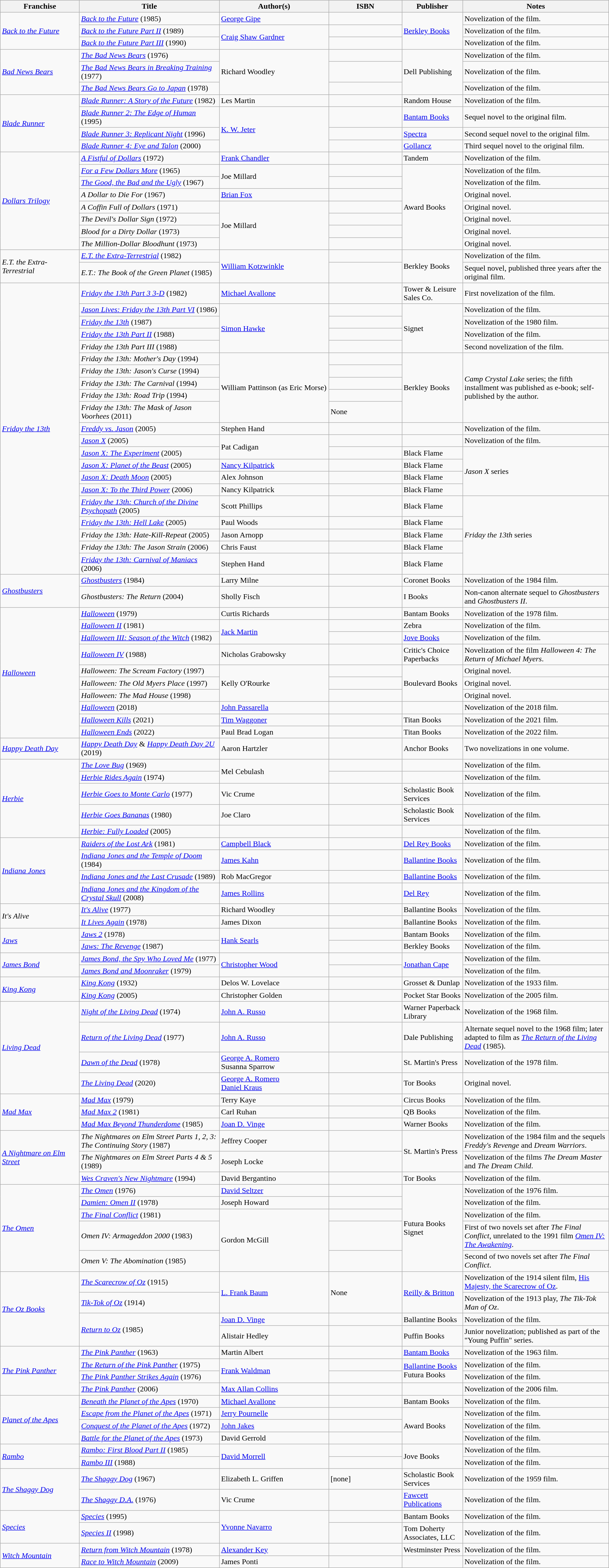<table class="wikitable sortable" style="width:100%;">
<tr>
<th scope="col" style="width:13%;">Franchise</th>
<th scope="col" style="width:23%;">Title</th>
<th scope="col" style="width:18%;">Author(s)</th>
<th scope="col" style="width:12%;">ISBN</th>
<th scope="col" style="width:10%;">Publisher</th>
<th scope="col" style="width:24%;">Notes</th>
</tr>
<tr>
<td rowspan="3"><em><a href='#'>Back to the Future</a></em></td>
<td><em><a href='#'>Back to the Future</a></em> (1985)</td>
<td><a href='#'>George Gipe</a></td>
<td></td>
<td rowspan="3"><a href='#'>Berkley Books</a></td>
<td>Novelization of the film.</td>
</tr>
<tr>
<td><em><a href='#'>Back to the Future Part II</a></em> (1989)</td>
<td rowspan="2"><a href='#'>Craig Shaw Gardner</a></td>
<td></td>
<td>Novelization of the film.</td>
</tr>
<tr>
<td><em><a href='#'>Back to the Future Part III</a></em> (1990)</td>
<td></td>
<td>Novelization of the film.</td>
</tr>
<tr>
<td rowspan="3"><em><a href='#'>Bad News Bears</a></em></td>
<td><em><a href='#'>The Bad News Bears</a></em> (1976)</td>
<td rowspan="3">Richard Woodley</td>
<td></td>
<td rowspan="3">Dell Publishing</td>
<td>Novelization of the film.</td>
</tr>
<tr>
<td><em><a href='#'>The Bad News Bears in Breaking Training</a></em> (1977)</td>
<td></td>
<td>Novelization of the film.</td>
</tr>
<tr>
<td><em><a href='#'>The Bad News Bears Go to Japan</a></em> (1978)</td>
<td></td>
<td>Novelization of the film.</td>
</tr>
<tr>
<td rowspan="4"><em><a href='#'>Blade Runner</a></em></td>
<td><em><a href='#'>Blade Runner: A Story of the Future</a></em> (1982)</td>
<td>Les Martin</td>
<td></td>
<td>Random House</td>
<td>Novelization of the film.</td>
</tr>
<tr>
<td><em><a href='#'>Blade Runner 2: The Edge of Human</a></em> (1995)</td>
<td rowspan="3"><a href='#'>K. W. Jeter</a></td>
<td></td>
<td><a href='#'>Bantam Books</a></td>
<td>Sequel novel to the original film.</td>
</tr>
<tr>
<td><em><a href='#'>Blade Runner 3: Replicant Night</a></em> (1996)</td>
<td></td>
<td><a href='#'>Spectra</a></td>
<td>Second sequel novel to the original film.</td>
</tr>
<tr>
<td><em><a href='#'>Blade Runner 4: Eye and Talon</a></em> (2000)</td>
<td></td>
<td><a href='#'>Gollancz</a></td>
<td>Third sequel novel to the original film.</td>
</tr>
<tr>
<td rowspan="8"><em><a href='#'>Dollars Trilogy</a></em></td>
<td><em><a href='#'>A Fistful of Dollars</a></em> (1972)</td>
<td><a href='#'>Frank Chandler</a></td>
<td></td>
<td>Tandem</td>
<td>Novelization of the film.</td>
</tr>
<tr>
<td><em><a href='#'>For a Few Dollars More</a></em> (1965)</td>
<td rowspan="2">Joe Millard</td>
<td></td>
<td rowspan="7">Award Books</td>
<td>Novelization of the film.</td>
</tr>
<tr>
<td><em><a href='#'>The Good, the Bad and the Ugly</a></em> (1967)</td>
<td></td>
<td>Novelization of the film.</td>
</tr>
<tr>
<td><em>A Dollar to Die For</em> (1967)</td>
<td><a href='#'>Brian Fox</a></td>
<td></td>
<td>Original novel.</td>
</tr>
<tr>
<td><em>A Coffin Full of Dollars</em> (1971)</td>
<td rowspan="4">Joe Millard</td>
<td></td>
<td>Original novel.</td>
</tr>
<tr>
<td><em>The Devil's Dollar Sign</em> (1972)</td>
<td></td>
<td>Original novel.</td>
</tr>
<tr>
<td><em>Blood for a Dirty Dollar</em> (1973)</td>
<td></td>
<td>Original novel.</td>
</tr>
<tr>
<td><em>The Million-Dollar Bloodhunt</em> (1973)</td>
<td></td>
<td>Original novel.</td>
</tr>
<tr>
<td rowspan="2"><em>E.T. the Extra-Terrestrial</em></td>
<td><em><a href='#'>E.T. the Extra-Terrestrial</a></em> (1982)</td>
<td rowspan="2"><a href='#'>William Kotzwinkle</a></td>
<td></td>
<td rowspan="2">Berkley Books</td>
<td>Novelization of the film.</td>
</tr>
<tr>
<td><em>E.T.: The Book of the Green Planet</em> (1985)</td>
<td></td>
<td>Sequel novel, published three years after the original film.</td>
</tr>
<tr>
<td rowspan="21"><em><a href='#'>Friday the 13th</a></em></td>
<td><em><a href='#'>Friday the 13th Part 3 3-D</a></em> (1982)</td>
<td><a href='#'>Michael Avallone</a></td>
<td></td>
<td>Tower & Leisure Sales Co.</td>
<td>First novelization of the film.</td>
</tr>
<tr>
<td><em><a href='#'>Jason Lives: Friday the 13th Part VI</a></em> (1986)</td>
<td rowspan="4"><a href='#'>Simon Hawke</a></td>
<td></td>
<td rowspan="4">Signet</td>
<td>Novelization of the film.</td>
</tr>
<tr>
<td><em><a href='#'>Friday the 13th</a></em> (1987)</td>
<td></td>
<td>Novelization of the 1980 film.</td>
</tr>
<tr>
<td><em><a href='#'>Friday the 13th Part II</a></em> (1988)</td>
<td></td>
<td>Novelization of the film.</td>
</tr>
<tr>
<td><em>Friday the 13th Part III</em> (1988)</td>
<td></td>
<td>Second novelization of the film.</td>
</tr>
<tr>
<td><em>Friday the 13th: Mother's Day</em> (1994)</td>
<td rowspan="5">William Pattinson (as Eric Morse)</td>
<td></td>
<td rowspan="5">Berkley Books</td>
<td rowspan="5"><em>Camp Crystal Lake</em> series; the fifth installment was published as e-book; self-published by the author.</td>
</tr>
<tr>
<td><em>Friday the 13th: Jason's Curse</em> (1994)</td>
<td></td>
</tr>
<tr>
<td><em>Friday the 13th: The Carnival</em> (1994)</td>
<td></td>
</tr>
<tr>
<td><em>Friday the 13th: Road Trip</em> (1994)</td>
<td></td>
</tr>
<tr>
<td><em>Friday the 13th: The Mask of Jason Voorhees</em> (2011)</td>
<td>None</td>
</tr>
<tr>
<td><em><a href='#'>Freddy vs. Jason</a></em> (2005)</td>
<td>Stephen Hand</td>
<td></td>
<td></td>
<td>Novelization of the film.</td>
</tr>
<tr>
<td><em><a href='#'>Jason X</a></em> (2005)</td>
<td rowspan="2">Pat Cadigan</td>
<td></td>
<td></td>
<td>Novelization of the film.</td>
</tr>
<tr>
<td><em><a href='#'>Jason X: The Experiment</a></em> (2005)</td>
<td></td>
<td>Black Flame</td>
<td rowspan="4"><em>Jason X</em> series</td>
</tr>
<tr>
<td><em><a href='#'>Jason X: Planet of the Beast</a></em> (2005)</td>
<td><a href='#'>Nancy Kilpatrick</a></td>
<td></td>
<td>Black Flame</td>
</tr>
<tr>
<td><em><a href='#'>Jason X: Death Moon</a></em> (2005)</td>
<td>Alex Johnson</td>
<td></td>
<td>Black Flame</td>
</tr>
<tr>
<td><em><a href='#'>Jason X: To the Third Power</a></em> (2006)</td>
<td>Nancy Kilpatrick</td>
<td></td>
<td>Black Flame</td>
</tr>
<tr>
<td><em><a href='#'>Friday the 13th: Church of the Divine Psychopath</a></em> (2005)</td>
<td>Scott Phillips</td>
<td></td>
<td>Black Flame</td>
<td rowspan="5"><em>Friday the 13th</em> series</td>
</tr>
<tr>
<td><em><a href='#'>Friday the 13th: Hell Lake</a></em> (2005)</td>
<td>Paul Woods</td>
<td></td>
<td>Black Flame</td>
</tr>
<tr>
<td><em>Friday the 13th: Hate-Kill-Repeat</em> (2005)</td>
<td>Jason Arnopp</td>
<td></td>
<td>Black Flame</td>
</tr>
<tr>
<td><em>Friday the 13th: The Jason Strain</em> (2006)</td>
<td>Chris Faust</td>
<td></td>
<td>Black Flame</td>
</tr>
<tr>
<td><em><a href='#'>Friday the 13th: Carnival of Maniacs</a></em> (2006)</td>
<td>Stephen Hand</td>
<td></td>
<td>Black Flame</td>
</tr>
<tr>
<td rowspan="2"><em><a href='#'>Ghostbusters</a></em></td>
<td><em><a href='#'>Ghostbusters</a></em> (1984)</td>
<td>Larry Milne</td>
<td></td>
<td>Coronet Books</td>
<td>Novelization of the 1984 film.</td>
</tr>
<tr>
<td><em>Ghostbusters: The Return</em> (2004)</td>
<td>Sholly Fisch</td>
<td></td>
<td>I Books</td>
<td>Non-canon alternate sequel to <em>Ghostbusters</em> and <em>Ghostbusters II</em>.</td>
</tr>
<tr>
<td rowspan="10"><em><a href='#'>Halloween</a></em></td>
<td><em><a href='#'>Halloween</a></em> (1979)</td>
<td>Curtis Richards</td>
<td></td>
<td>Bantam Books</td>
<td>Novelization of the 1978 film.</td>
</tr>
<tr>
<td><em><a href='#'>Halloween II</a></em> (1981)</td>
<td rowspan="2"><a href='#'>Jack Martin</a></td>
<td></td>
<td>Zebra</td>
<td>Novelization of the film.</td>
</tr>
<tr>
<td><em><a href='#'>Halloween III: Season of the Witch</a></em> (1982)</td>
<td></td>
<td><a href='#'>Jove Books</a></td>
<td>Novelization of the film.</td>
</tr>
<tr>
<td><em><a href='#'>Halloween IV</a></em> (1988)</td>
<td>Nicholas Grabowsky</td>
<td></td>
<td>Critic's Choice Paperbacks</td>
<td>Novelization of the film <em>Halloween 4: The Return of Michael Myers</em>.</td>
</tr>
<tr>
<td><em>Halloween: The Scream Factory</em> (1997)</td>
<td rowspan="3">Kelly O'Rourke</td>
<td></td>
<td rowspan="3">Boulevard Books</td>
<td>Original novel.</td>
</tr>
<tr>
<td><em>Halloween: The Old Myers Place</em> (1997)</td>
<td></td>
<td>Original novel.</td>
</tr>
<tr>
<td><em>Halloween: The Mad House</em> (1998)</td>
<td></td>
<td>Original novel.</td>
</tr>
<tr>
<td><em><a href='#'>Halloween</a></em> (2018)</td>
<td><a href='#'>John Passarella</a></td>
<td></td>
<td></td>
<td>Novelization of the 2018 film.</td>
</tr>
<tr>
<td><em><a href='#'>Halloween Kills</a></em> (2021)</td>
<td><a href='#'>Tim Waggoner</a></td>
<td></td>
<td>Titan Books</td>
<td>Novelization of the 2021 film.</td>
</tr>
<tr>
<td><em><a href='#'>Halloween Ends</a></em> (2022)</td>
<td>Paul Brad Logan</td>
<td></td>
<td>Titan Books</td>
<td>Novelization of the 2022 film.</td>
</tr>
<tr>
<td><em><a href='#'>Happy Death Day</a></em></td>
<td><em><a href='#'>Happy Death Day</a></em> & <em><a href='#'>Happy Death Day 2U</a></em> (2019)</td>
<td>Aaron Hartzler</td>
<td></td>
<td>Anchor Books</td>
<td>Two novelizations in one volume.</td>
</tr>
<tr>
<td rowspan="5"><em><a href='#'>Herbie</a></em></td>
<td><em><a href='#'>The Love Bug</a></em> (1969)</td>
<td rowspan="2">Mel Cebulash</td>
<td></td>
<td></td>
<td>Novelization of the film.</td>
</tr>
<tr>
<td><em><a href='#'>Herbie Rides Again</a></em> (1974)</td>
<td></td>
<td></td>
<td>Novelization of the film.</td>
</tr>
<tr>
<td><em><a href='#'>Herbie Goes to Monte Carlo</a></em> (1977)</td>
<td>Vic Crume</td>
<td></td>
<td>Scholastic Book Services</td>
<td>Novelization of the film.</td>
</tr>
<tr>
<td><em><a href='#'>Herbie Goes Bananas</a></em> (1980)</td>
<td>Joe Claro</td>
<td></td>
<td>Scholastic Book Services</td>
<td>Novelization of the film.</td>
</tr>
<tr>
<td><em><a href='#'>Herbie: Fully Loaded</a></em> (2005)</td>
<td></td>
<td></td>
<td></td>
<td>Novelization of the film.</td>
</tr>
<tr>
<td rowspan="4"><em><a href='#'>Indiana Jones</a></em></td>
<td><em><a href='#'>Raiders of the Lost Ark</a></em> (1981)</td>
<td><a href='#'>Campbell Black</a></td>
<td></td>
<td><a href='#'>Del Rey Books</a></td>
<td>Novelization of the film.</td>
</tr>
<tr>
<td><em><a href='#'>Indiana Jones and the Temple of Doom</a></em> (1984)</td>
<td><a href='#'>James Kahn</a></td>
<td></td>
<td><a href='#'>Ballantine Books</a></td>
<td>Novelization of the film.</td>
</tr>
<tr>
<td><em><a href='#'>Indiana Jones and the Last Crusade</a></em> (1989)</td>
<td>Rob MacGregor</td>
<td></td>
<td><a href='#'>Ballantine Books</a></td>
<td>Novelization of the film.</td>
</tr>
<tr>
<td><em><a href='#'>Indiana Jones and the Kingdom of the Crystal Skull</a></em> (2008)</td>
<td><a href='#'>James Rollins</a></td>
<td></td>
<td><a href='#'>Del Rey</a></td>
<td>Novelization of the film.</td>
</tr>
<tr>
<td rowspan="2"><em>It's Alive</em></td>
<td><em><a href='#'>It's Alive</a></em> (1977)</td>
<td>Richard Woodley</td>
<td></td>
<td>Ballantine Books</td>
<td>Novelization of the film.</td>
</tr>
<tr>
<td><em><a href='#'>It Lives Again</a></em> (1978)</td>
<td>James Dixon</td>
<td></td>
<td>Ballantine Books</td>
<td>Novelization of the film.</td>
</tr>
<tr>
<td rowspan="2"><em><a href='#'>Jaws</a></em></td>
<td><em><a href='#'>Jaws 2</a></em> (1978)</td>
<td rowspan="2"><a href='#'>Hank Searls</a></td>
<td></td>
<td>Bantam Books</td>
<td>Novelization of the film.</td>
</tr>
<tr>
<td><em><a href='#'>Jaws: The Revenge</a></em> (1987)</td>
<td></td>
<td>Berkley Books</td>
<td>Novelization of the film.</td>
</tr>
<tr>
<td rowspan="2"><em><a href='#'>James Bond</a></em></td>
<td><em><a href='#'>James Bond, the Spy Who Loved Me</a></em> (1977)</td>
<td rowspan="2"><a href='#'>Christopher Wood</a></td>
<td></td>
<td rowspan="2"><a href='#'>Jonathan Cape</a></td>
<td>Novelization of the film.</td>
</tr>
<tr>
<td><em><a href='#'>James Bond and Moonraker</a></em> (1979)</td>
<td></td>
<td>Novelization of the film.</td>
</tr>
<tr>
<td rowspan="2"><em><a href='#'>King Kong</a></em></td>
<td><em><a href='#'>King Kong</a></em> (1932)</td>
<td>Delos W. Lovelace</td>
<td></td>
<td>Grosset & Dunlap</td>
<td>Novelization of the 1933 film.</td>
</tr>
<tr>
<td><em><a href='#'>King Kong</a></em> (2005)</td>
<td>Christopher Golden</td>
<td></td>
<td>Pocket Star Books</td>
<td>Novelization of the 2005 film.</td>
</tr>
<tr>
<td rowspan="4"><em><a href='#'>Living Dead</a></em></td>
<td><em><a href='#'>Night of the Living Dead</a></em> (1974)</td>
<td><a href='#'>John A. Russo</a></td>
<td></td>
<td>Warner Paperback Library</td>
<td>Novelization of the 1968 film.</td>
</tr>
<tr>
<td><em><a href='#'>Return of the Living Dead</a></em> (1977)</td>
<td><a href='#'>John A. Russo</a></td>
<td></td>
<td>Dale Publishing</td>
<td>Alternate sequel novel to the 1968 film; later adapted to film as <em><a href='#'>The Return of the Living Dead</a></em> (1985).</td>
</tr>
<tr>
<td><em><a href='#'>Dawn of the Dead</a></em> (1978)</td>
<td><a href='#'>George A. Romero</a> <br> Susanna Sparrow</td>
<td></td>
<td>St. Martin's Press</td>
<td>Novelization of the 1978 film.</td>
</tr>
<tr>
<td><em><a href='#'>The Living Dead</a></em> (2020)</td>
<td><a href='#'>George A. Romero</a> <br> <a href='#'>Daniel Kraus</a></td>
<td></td>
<td>Tor Books</td>
<td>Original novel.</td>
</tr>
<tr>
<td rowspan="3"><em><a href='#'>Mad Max</a></em></td>
<td><em><a href='#'>Mad Max</a></em> (1979)</td>
<td>Terry Kaye</td>
<td></td>
<td>Circus Books</td>
<td>Novelization of the film.</td>
</tr>
<tr>
<td><em><a href='#'>Mad Max 2</a></em> (1981)</td>
<td>Carl Ruhan</td>
<td></td>
<td>QB Books</td>
<td>Novelization of the film.</td>
</tr>
<tr>
<td><em><a href='#'>Mad Max Beyond Thunderdome</a></em> (1985)</td>
<td><a href='#'>Joan D. Vinge</a></td>
<td></td>
<td>Warner Books</td>
<td>Novelization of the film.</td>
</tr>
<tr>
<td rowspan="3"><em><a href='#'>A Nightmare on Elm Street</a></em></td>
<td><em>The Nightmares on Elm Street Parts 1, 2, 3: The Continuing Story</em> (1987)</td>
<td>Jeffrey Cooper</td>
<td></td>
<td rowspan="2">St. Martin's Press</td>
<td>Novelization of the 1984 film and the sequels <em>Freddy's Revenge</em> and <em>Dream Warriors</em>.</td>
</tr>
<tr>
<td><em>The Nightmares on Elm Street Parts 4 & 5</em> (1989)</td>
<td>Joseph Locke</td>
<td></td>
<td>Novelization of the films <em>The Dream Master</em> and <em>The Dream Child</em>.</td>
</tr>
<tr>
<td><em><a href='#'>Wes Craven's New Nightmare</a></em> (1994)</td>
<td>David Bergantino</td>
<td></td>
<td>Tor Books</td>
<td>Novelization of the film.</td>
</tr>
<tr>
<td rowspan="5"><em><a href='#'>The Omen</a></em></td>
<td><em><a href='#'>The Omen</a></em> (1976)</td>
<td><a href='#'>David Seltzer</a></td>
<td></td>
<td rowspan="5">Futura Books<br>Signet</td>
<td>Novelization of the 1976 film.</td>
</tr>
<tr>
<td><em><a href='#'>Damien: Omen II</a></em> (1978)</td>
<td>Joseph Howard</td>
<td></td>
<td>Novelization of the film.</td>
</tr>
<tr>
<td><em><a href='#'>The Final Conflict</a></em> (1981)</td>
<td rowspan="3">Gordon McGill</td>
<td></td>
<td>Novelization of the film.</td>
</tr>
<tr>
<td><em>Omen IV: Armageddon 2000</em> (1983)</td>
<td></td>
<td>First of two novels set after <em>The Final Conflict</em>, unrelated to the 1991 film <em><a href='#'>Omen IV: The Awakening</a></em>.</td>
</tr>
<tr>
<td><em>Omen V: The Abomination</em> (1985)</td>
<td></td>
<td>Second of two novels set after <em>The Final Conflict</em>.</td>
</tr>
<tr>
<td rowspan="4"><em><a href='#'>The Oz Books</a></em></td>
<td><em><a href='#'>The Scarecrow of Oz</a></em> (1915)</td>
<td rowspan="2"><a href='#'>L. Frank Baum</a></td>
<td rowspan="2">None</td>
<td rowspan="2"><a href='#'>Reilly & Britton</a></td>
<td>Novelization of the 1914 silent film, <a href='#'>His Majesty, the Scarecrow of Oz</a>.</td>
</tr>
<tr>
<td><em><a href='#'>Tik-Tok of Oz</a></em> (1914)</td>
<td>Novelization of the 1913 play, <em>The Tik-Tok Man of Oz</em>.</td>
</tr>
<tr>
<td rowspan="2"><em><a href='#'>Return to Oz</a></em> (1985)</td>
<td><a href='#'>Joan D. Vinge</a></td>
<td></td>
<td>Ballantine Books</td>
<td>Novelization of the film.</td>
</tr>
<tr>
<td>Alistair Hedley</td>
<td></td>
<td>Puffin Books</td>
<td>Junior novelization; published as part of the "Young Puffin" series.</td>
</tr>
<tr>
<td rowspan="4"><em><a href='#'>The Pink Panther</a></em></td>
<td><em><a href='#'>The Pink Panther</a></em> (1963)</td>
<td>Martin Albert</td>
<td></td>
<td><a href='#'>Bantam Books</a></td>
<td>Novelization of the 1963 film.</td>
</tr>
<tr>
<td><em><a href='#'>The Return of the Pink Panther</a></em> (1975)</td>
<td rowspan="2"><a href='#'>Frank Waldman</a></td>
<td></td>
<td rowspan="2"><a href='#'>Ballantine Books</a><br>Futura Books</td>
<td>Novelization of the film.</td>
</tr>
<tr>
<td><em><a href='#'>The Pink Panther Strikes Again</a></em> (1976)</td>
<td></td>
<td>Novelization of the film.</td>
</tr>
<tr>
<td><em><a href='#'>The Pink Panther</a></em> (2006)</td>
<td><a href='#'>Max Allan Collins</a></td>
<td></td>
<td></td>
<td>Novelization of the 2006 film.</td>
</tr>
<tr>
<td rowspan="4"><em><a href='#'>Planet of the Apes</a></em></td>
<td><em><a href='#'>Beneath the Planet of the Apes</a></em> (1970)</td>
<td><a href='#'>Michael Avallone</a></td>
<td></td>
<td>Bantam Books</td>
<td>Novelization of the film.</td>
</tr>
<tr>
<td><em><a href='#'>Escape from the Planet of the Apes</a></em> (1971)</td>
<td><a href='#'>Jerry Pournelle</a></td>
<td></td>
<td rowspan="3">Award Books</td>
<td>Novelization of the film.</td>
</tr>
<tr>
<td><em><a href='#'>Conquest of the Planet of the Apes</a></em> (1972)</td>
<td><a href='#'>John Jakes</a></td>
<td></td>
<td>Novelization of the film.</td>
</tr>
<tr>
<td><em><a href='#'>Battle for the Planet of the Apes</a></em> (1973)</td>
<td>David Gerrold</td>
<td></td>
<td>Novelization of the film.</td>
</tr>
<tr>
<td rowspan="2"><em><a href='#'>Rambo</a></em></td>
<td><em><a href='#'>Rambo: First Blood Part II</a></em> (1985)</td>
<td rowspan="2"><a href='#'>David Morrell</a></td>
<td></td>
<td rowspan="2">Jove Books</td>
<td>Novelization of the film.</td>
</tr>
<tr>
<td><em><a href='#'>Rambo III</a></em> (1988)</td>
<td></td>
<td>Novelization of the film.</td>
</tr>
<tr>
<td rowspan="2"><em><a href='#'>The Shaggy Dog</a></em></td>
<td><em><a href='#'>The Shaggy Dog</a></em> (1967)</td>
<td>Elizabeth L. Griffen</td>
<td>[none]</td>
<td>Scholastic Book Services</td>
<td>Novelization of the 1959 film.</td>
</tr>
<tr>
<td><em><a href='#'>The Shaggy D.A.</a></em> (1976)</td>
<td>Vic Crume</td>
<td></td>
<td><a href='#'>Fawcett Publications</a></td>
<td>Novelization of the film.</td>
</tr>
<tr>
<td rowspan="2"><em><a href='#'>Species</a></em></td>
<td><em><a href='#'>Species</a></em> (1995)</td>
<td rowspan="2"><a href='#'>Yvonne Navarro</a></td>
<td></td>
<td>Bantam Books</td>
<td>Novelization of the film.</td>
</tr>
<tr>
<td><em><a href='#'>Species II</a></em> (1998)</td>
<td></td>
<td>Tom Doherty Associates, LLC</td>
<td>Novelization of the film.</td>
</tr>
<tr>
<td rowspan="2"><em><a href='#'>Witch Mountain</a></em></td>
<td><em><a href='#'>Return from Witch Mountain</a></em> (1978)</td>
<td><a href='#'>Alexander Key</a></td>
<td></td>
<td>Westminster Press</td>
<td>Novelization of the film.</td>
</tr>
<tr>
<td><em><a href='#'>Race to Witch Mountain</a></em> (2009)</td>
<td>James Ponti</td>
<td></td>
<td></td>
<td>Novelization of the film.</td>
</tr>
</table>
